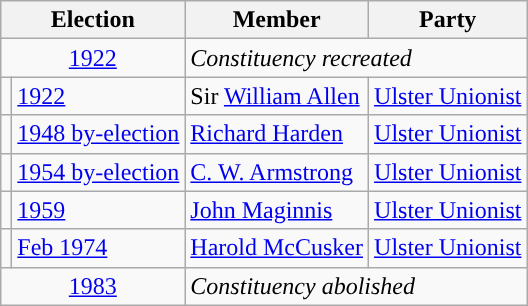<table class="wikitable">
<tr>
<th colspan="2">Election</th>
<th>Member</th>
<th>Party</th>
</tr>
<tr>
<td colspan="2" align="center"><a href='#'>1922</a></td>
<td colspan="2"><em>Constituency recreated</em></td>
</tr>
<tr>
<td style="color:inherit;background-color: "></td>
<td><a href='#'>1922</a></td>
<td>Sir <a href='#'>William Allen</a></td>
<td><a href='#'>Ulster Unionist</a></td>
</tr>
<tr>
<td style="color:inherit;background-color: "></td>
<td><a href='#'>1948 by-election</a></td>
<td><a href='#'>Richard Harden</a></td>
<td><a href='#'>Ulster Unionist</a></td>
</tr>
<tr>
<td style="color:inherit;background-color: "></td>
<td><a href='#'>1954 by-election</a></td>
<td><a href='#'>C. W. Armstrong</a></td>
<td><a href='#'>Ulster Unionist</a></td>
</tr>
<tr>
<td style="color:inherit;background-color: "></td>
<td><a href='#'>1959</a></td>
<td><a href='#'>John Maginnis</a></td>
<td><a href='#'>Ulster Unionist</a></td>
</tr>
<tr>
<td style="color:inherit;background-color: "></td>
<td><a href='#'>Feb 1974</a></td>
<td><a href='#'>Harold McCusker</a></td>
<td><a href='#'>Ulster Unionist</a></td>
</tr>
<tr>
<td colspan="2" align="center"><a href='#'>1983</a></td>
<td colspan="2"><em>Constituency abolished</em></td>
</tr>
</table>
